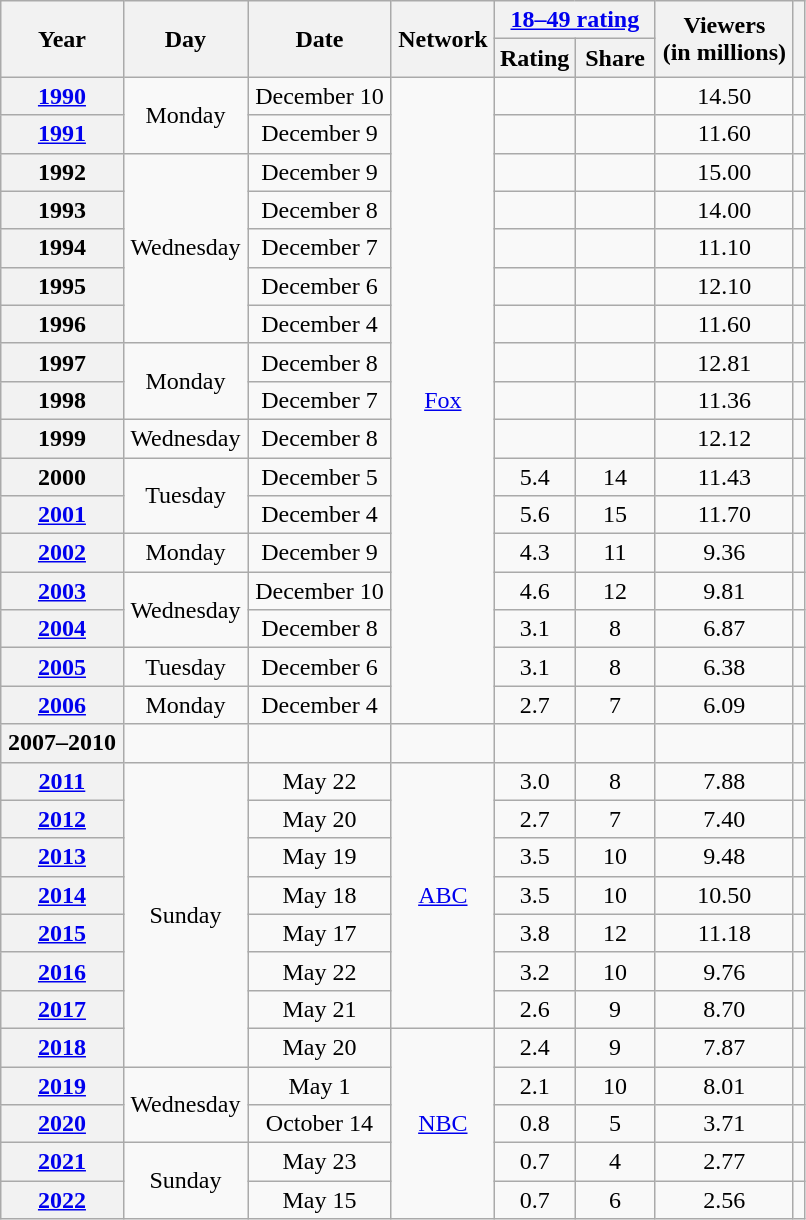<table class="wikitable sortable plainrowheaders" style="text-align: center;">
<tr>
<th rowspan="2">Year</th>
<th rowspan="2">Day</th>
<th rowspan="2">Date</th>
<th rowspan="2">Network</th>
<th colspan="2"><a href='#'>18–49 rating</a></th>
<th rowspan="2">Viewers<br>(in millions)</th>
<th rowspan="2" class="unsortable"></th>
</tr>
<tr>
<th style="width:10%">Rating</th>
<th style="width:10%">Share</th>
</tr>
<tr>
<th scope="row" style="text-align:center;"><a href='#'>1990</a></th>
<td rowspan="2">Monday</td>
<td>December 10</td>
<td rowspan="17"><a href='#'>Fox</a></td>
<td></td>
<td></td>
<td>14.50</td>
<td></td>
</tr>
<tr>
<th scope="row" style="text-align:center;"><a href='#'>1991</a></th>
<td>December 9</td>
<td></td>
<td></td>
<td>11.60</td>
<td></td>
</tr>
<tr>
<th scope="row" style="text-align:center;">1992</th>
<td rowspan="5">Wednesday</td>
<td>December 9</td>
<td></td>
<td></td>
<td>15.00</td>
<td></td>
</tr>
<tr>
<th scope="row" style="text-align:center;">1993</th>
<td>December 8</td>
<td></td>
<td></td>
<td>14.00</td>
<td></td>
</tr>
<tr>
<th scope="row" style="text-align:center;">1994</th>
<td>December 7</td>
<td></td>
<td></td>
<td>11.10</td>
<td></td>
</tr>
<tr>
<th scope="row" style="text-align:center;">1995</th>
<td>December 6</td>
<td></td>
<td></td>
<td>12.10</td>
<td></td>
</tr>
<tr>
<th scope="row" style="text-align:center;">1996</th>
<td>December 4</td>
<td></td>
<td></td>
<td>11.60</td>
<td></td>
</tr>
<tr>
<th scope="row" style="text-align:center;">1997</th>
<td rowspan="2">Monday</td>
<td>December 8</td>
<td></td>
<td></td>
<td>12.81</td>
<td></td>
</tr>
<tr>
<th scope="row" style="text-align:center;">1998</th>
<td>December 7</td>
<td></td>
<td></td>
<td>11.36</td>
<td style="text-align:center;"></td>
</tr>
<tr>
<th scope="row" style="text-align:center;">1999</th>
<td>Wednesday</td>
<td>December 8</td>
<td></td>
<td></td>
<td>12.12</td>
<td style="text-align:center;"></td>
</tr>
<tr>
<th scope="row" style="text-align:center;">2000</th>
<td rowspan="2">Tuesday</td>
<td>December 5</td>
<td>5.4</td>
<td>14</td>
<td>11.43</td>
<td style="text-align:center;"></td>
</tr>
<tr>
<th scope="row" style="text-align:center;"><a href='#'>2001</a></th>
<td>December 4</td>
<td>5.6</td>
<td>15</td>
<td>11.70</td>
<td style="text-align:center;"></td>
</tr>
<tr>
<th scope="row" style="text-align:center;"><a href='#'>2002</a></th>
<td>Monday</td>
<td>December 9</td>
<td>4.3</td>
<td>11</td>
<td>9.36</td>
<td style="text-align:center;"></td>
</tr>
<tr>
<th scope="row" style="text-align:center;"><a href='#'>2003</a></th>
<td rowspan="2">Wednesday</td>
<td>December 10</td>
<td>4.6</td>
<td>12</td>
<td>9.81</td>
<td style="text-align:center;"></td>
</tr>
<tr>
<th scope="row" style="text-align:center;"><a href='#'>2004</a></th>
<td>December 8</td>
<td>3.1</td>
<td>8</td>
<td>6.87</td>
<td style="text-align:center;"></td>
</tr>
<tr>
<th scope="row" style="text-align:center;"><a href='#'>2005</a></th>
<td>Tuesday</td>
<td>December 6</td>
<td>3.1</td>
<td>8</td>
<td>6.38</td>
<td style="text-align:center;"></td>
</tr>
<tr>
<th scope="row" style="text-align:center;"><a href='#'>2006</a></th>
<td>Monday</td>
<td>December 4</td>
<td>2.7</td>
<td>7</td>
<td>6.09</td>
<td style="text-align:center;"></td>
</tr>
<tr>
<th scope="row" style="text-align:center;">2007–2010</th>
<td></td>
<td></td>
<td></td>
<td></td>
<td></td>
<td></td>
<td></td>
</tr>
<tr>
<th scope="row" style="text-align:center;"><a href='#'>2011</a></th>
<td rowspan=8>Sunday</td>
<td>May 22</td>
<td rowspan=7><a href='#'>ABC</a></td>
<td>3.0</td>
<td>8</td>
<td>7.88</td>
<td style="text-align:center;"></td>
</tr>
<tr>
<th scope="row" style="text-align:center;"><a href='#'>2012</a></th>
<td>May 20</td>
<td>2.7</td>
<td>7</td>
<td>7.40</td>
<td style="text-align:center;"></td>
</tr>
<tr>
<th scope="row" style="text-align:center;"><a href='#'>2013</a></th>
<td>May 19</td>
<td>3.5</td>
<td>10</td>
<td>9.48</td>
<td style="text-align:center;"></td>
</tr>
<tr>
<th scope="row" style="text-align:center;"><a href='#'>2014</a></th>
<td>May 18</td>
<td>3.5</td>
<td>10</td>
<td>10.50</td>
<td style="text-align:center;"></td>
</tr>
<tr>
<th scope="row" style="text-align:center;"><a href='#'>2015</a></th>
<td>May 17</td>
<td>3.8</td>
<td>12</td>
<td>11.18</td>
<td style="text-align:center;"></td>
</tr>
<tr>
<th scope="row" style="text-align:center;"><a href='#'>2016</a></th>
<td>May 22</td>
<td>3.2</td>
<td>10</td>
<td>9.76</td>
<td style="text-align:center;"></td>
</tr>
<tr>
<th scope="row" style="text-align:center;"><a href='#'>2017</a></th>
<td>May 21</td>
<td>2.6</td>
<td>9</td>
<td>8.70</td>
<td style="text-align:center;"></td>
</tr>
<tr>
<th scope="row" style="text-align:center;"><a href='#'>2018</a></th>
<td>May 20</td>
<td rowspan=5><a href='#'>NBC</a></td>
<td>2.4</td>
<td>9</td>
<td>7.87</td>
<td></td>
</tr>
<tr>
<th scope="row" style="text-align:center;"><a href='#'>2019</a></th>
<td rowspan="2">Wednesday</td>
<td>May 1</td>
<td>2.1</td>
<td>10</td>
<td>8.01</td>
<td></td>
</tr>
<tr>
<th scope="row" style="text-align:center;"><a href='#'>2020</a></th>
<td>October 14</td>
<td>0.8</td>
<td>5</td>
<td>3.71</td>
<td></td>
</tr>
<tr>
<th scope="row" style="text-align:center;"><a href='#'>2021</a></th>
<td rowspan=2>Sunday</td>
<td>May 23</td>
<td>0.7</td>
<td>4</td>
<td>2.77</td>
<td></td>
</tr>
<tr>
<th scope="row" style="text-align:center;"><a href='#'>2022</a></th>
<td>May 15</td>
<td>0.7</td>
<td>6</td>
<td>2.56</td>
<td></td>
</tr>
</table>
